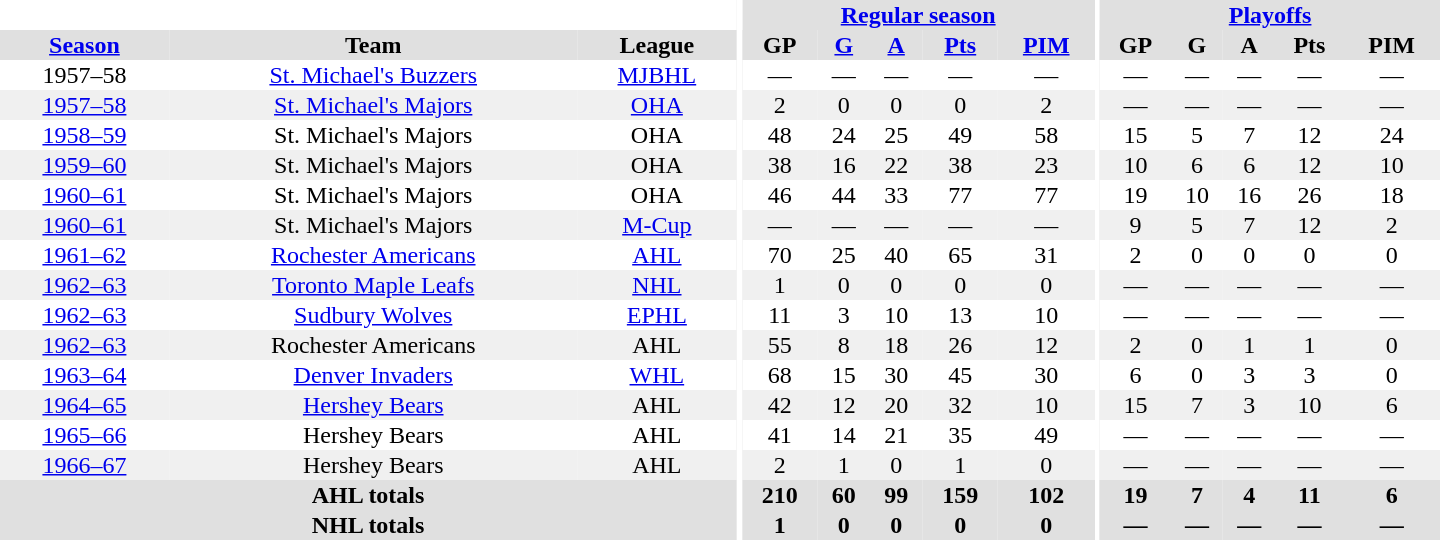<table border="0" cellpadding="1" cellspacing="0" style="text-align:center; width:60em">
<tr bgcolor="#e0e0e0">
<th colspan="3" bgcolor="#ffffff"></th>
<th rowspan="100" bgcolor="#ffffff"></th>
<th colspan="5"><a href='#'>Regular season</a></th>
<th rowspan="100" bgcolor="#ffffff"></th>
<th colspan="5"><a href='#'>Playoffs</a></th>
</tr>
<tr bgcolor="#e0e0e0">
<th><a href='#'>Season</a></th>
<th>Team</th>
<th>League</th>
<th>GP</th>
<th><a href='#'>G</a></th>
<th><a href='#'>A</a></th>
<th><a href='#'>Pts</a></th>
<th><a href='#'>PIM</a></th>
<th>GP</th>
<th>G</th>
<th>A</th>
<th>Pts</th>
<th>PIM</th>
</tr>
<tr>
<td>1957–58</td>
<td><a href='#'>St. Michael's Buzzers</a></td>
<td><a href='#'>MJBHL</a></td>
<td>—</td>
<td>—</td>
<td>—</td>
<td>—</td>
<td>—</td>
<td>—</td>
<td>—</td>
<td>—</td>
<td>—</td>
<td>—</td>
</tr>
<tr bgcolor="#f0f0f0">
<td><a href='#'>1957–58</a></td>
<td><a href='#'>St. Michael's Majors</a></td>
<td><a href='#'>OHA</a></td>
<td>2</td>
<td>0</td>
<td>0</td>
<td>0</td>
<td>2</td>
<td>—</td>
<td>—</td>
<td>—</td>
<td>—</td>
<td>—</td>
</tr>
<tr>
<td><a href='#'>1958–59</a></td>
<td>St. Michael's Majors</td>
<td>OHA</td>
<td>48</td>
<td>24</td>
<td>25</td>
<td>49</td>
<td>58</td>
<td>15</td>
<td>5</td>
<td>7</td>
<td>12</td>
<td>24</td>
</tr>
<tr bgcolor="#f0f0f0">
<td><a href='#'>1959–60</a></td>
<td>St. Michael's Majors</td>
<td>OHA</td>
<td>38</td>
<td>16</td>
<td>22</td>
<td>38</td>
<td>23</td>
<td>10</td>
<td>6</td>
<td>6</td>
<td>12</td>
<td>10</td>
</tr>
<tr>
<td><a href='#'>1960–61</a></td>
<td>St. Michael's Majors</td>
<td>OHA</td>
<td>46</td>
<td>44</td>
<td>33</td>
<td>77</td>
<td>77</td>
<td>19</td>
<td>10</td>
<td>16</td>
<td>26</td>
<td>18</td>
</tr>
<tr bgcolor="#f0f0f0">
<td><a href='#'>1960–61</a></td>
<td>St. Michael's Majors</td>
<td><a href='#'>M-Cup</a></td>
<td>—</td>
<td>—</td>
<td>—</td>
<td>—</td>
<td>—</td>
<td>9</td>
<td>5</td>
<td>7</td>
<td>12</td>
<td>2</td>
</tr>
<tr>
<td><a href='#'>1961–62</a></td>
<td><a href='#'>Rochester Americans</a></td>
<td><a href='#'>AHL</a></td>
<td>70</td>
<td>25</td>
<td>40</td>
<td>65</td>
<td>31</td>
<td>2</td>
<td>0</td>
<td>0</td>
<td>0</td>
<td>0</td>
</tr>
<tr bgcolor="#f0f0f0">
<td><a href='#'>1962–63</a></td>
<td><a href='#'>Toronto Maple Leafs</a></td>
<td><a href='#'>NHL</a></td>
<td>1</td>
<td>0</td>
<td>0</td>
<td>0</td>
<td>0</td>
<td>—</td>
<td>—</td>
<td>—</td>
<td>—</td>
<td>—</td>
</tr>
<tr>
<td><a href='#'>1962–63</a></td>
<td><a href='#'>Sudbury Wolves</a></td>
<td><a href='#'>EPHL</a></td>
<td>11</td>
<td>3</td>
<td>10</td>
<td>13</td>
<td>10</td>
<td>—</td>
<td>—</td>
<td>—</td>
<td>—</td>
<td>—</td>
</tr>
<tr bgcolor="#f0f0f0">
<td><a href='#'>1962–63</a></td>
<td>Rochester Americans</td>
<td>AHL</td>
<td>55</td>
<td>8</td>
<td>18</td>
<td>26</td>
<td>12</td>
<td>2</td>
<td>0</td>
<td>1</td>
<td>1</td>
<td>0</td>
</tr>
<tr>
<td><a href='#'>1963–64</a></td>
<td><a href='#'>Denver Invaders</a></td>
<td><a href='#'>WHL</a></td>
<td>68</td>
<td>15</td>
<td>30</td>
<td>45</td>
<td>30</td>
<td>6</td>
<td>0</td>
<td>3</td>
<td>3</td>
<td>0</td>
</tr>
<tr bgcolor="#f0f0f0">
<td><a href='#'>1964–65</a></td>
<td><a href='#'>Hershey Bears</a></td>
<td>AHL</td>
<td>42</td>
<td>12</td>
<td>20</td>
<td>32</td>
<td>10</td>
<td>15</td>
<td>7</td>
<td>3</td>
<td>10</td>
<td>6</td>
</tr>
<tr>
<td><a href='#'>1965–66</a></td>
<td>Hershey Bears</td>
<td>AHL</td>
<td>41</td>
<td>14</td>
<td>21</td>
<td>35</td>
<td>49</td>
<td>—</td>
<td>—</td>
<td>—</td>
<td>—</td>
<td>—</td>
</tr>
<tr bgcolor="#f0f0f0">
<td><a href='#'>1966–67</a></td>
<td>Hershey Bears</td>
<td>AHL</td>
<td>2</td>
<td>1</td>
<td>0</td>
<td>1</td>
<td>0</td>
<td>—</td>
<td>—</td>
<td>—</td>
<td>—</td>
<td>—</td>
</tr>
<tr bgcolor="#e0e0e0">
<th colspan="3">AHL totals</th>
<th>210</th>
<th>60</th>
<th>99</th>
<th>159</th>
<th>102</th>
<th>19</th>
<th>7</th>
<th>4</th>
<th>11</th>
<th>6</th>
</tr>
<tr bgcolor="#e0e0e0">
<th colspan="3">NHL totals</th>
<th>1</th>
<th>0</th>
<th>0</th>
<th>0</th>
<th>0</th>
<th>—</th>
<th>—</th>
<th>—</th>
<th>—</th>
<th>—</th>
</tr>
</table>
